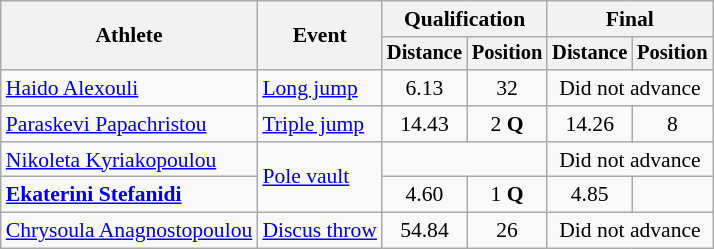<table class=wikitable style="font-size:90%">
<tr>
<th rowspan="2">Athlete</th>
<th rowspan="2">Event</th>
<th colspan="2">Qualification</th>
<th colspan="2">Final</th>
</tr>
<tr style="font-size:95%">
<th>Distance</th>
<th>Position</th>
<th>Distance</th>
<th>Position</th>
</tr>
<tr align=center>
<td align=left><a href='#'>Haido Alexouli</a></td>
<td align=left><a href='#'>Long jump</a></td>
<td>6.13</td>
<td>32</td>
<td colspan=2>Did not advance</td>
</tr>
<tr align=center>
<td align=left><a href='#'>Paraskevi Papachristou</a></td>
<td align=left><a href='#'>Triple jump</a></td>
<td>14.43</td>
<td>2 <strong>Q</strong></td>
<td>14.26</td>
<td>8</td>
</tr>
<tr align=center>
<td align=left><a href='#'>Nikoleta Kyriakopoulou</a></td>
<td align=left rowspan=2><a href='#'>Pole vault</a></td>
<td colspan=2></td>
<td colspan=2>Did not advance</td>
</tr>
<tr align=center>
<td align=left><strong><a href='#'>Ekaterini Stefanidi</a></strong></td>
<td>4.60</td>
<td>1 <strong>Q</strong></td>
<td>4.85</td>
<td></td>
</tr>
<tr align=center>
<td align=left><a href='#'>Chrysoula Anagnostopoulou</a></td>
<td align=left><a href='#'>Discus throw</a></td>
<td>54.84</td>
<td>26</td>
<td colspan=2>Did not advance</td>
</tr>
</table>
